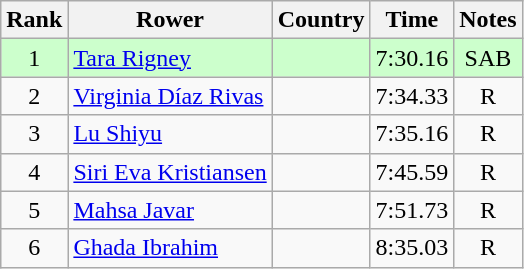<table class="wikitable" style="text-align:center">
<tr>
<th>Rank</th>
<th>Rower</th>
<th>Country</th>
<th>Time</th>
<th>Notes</th>
</tr>
<tr bgcolor=ccffcc>
<td>1</td>
<td align="left"><a href='#'>Tara Rigney</a></td>
<td align="left"></td>
<td>7:30.16</td>
<td>SAB</td>
</tr>
<tr>
<td>2</td>
<td align="left"><a href='#'>Virginia Díaz Rivas</a></td>
<td align="left"></td>
<td>7:34.33</td>
<td>R</td>
</tr>
<tr>
<td>3</td>
<td align="left"><a href='#'>Lu Shiyu</a></td>
<td align="left"></td>
<td>7:35.16</td>
<td>R</td>
</tr>
<tr>
<td>4</td>
<td align="left"><a href='#'>Siri Eva Kristiansen</a></td>
<td align="left"></td>
<td>7:45.59</td>
<td>R</td>
</tr>
<tr>
<td>5</td>
<td align="left"><a href='#'>Mahsa Javar</a></td>
<td align="left"></td>
<td>7:51.73</td>
<td>R</td>
</tr>
<tr>
<td>6</td>
<td align="left"><a href='#'>Ghada Ibrahim</a></td>
<td align="left"></td>
<td>8:35.03</td>
<td>R</td>
</tr>
</table>
